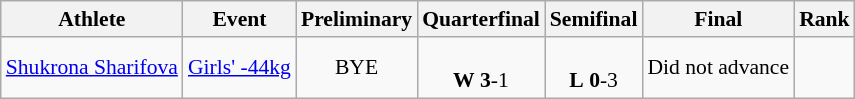<table class="wikitable" style="text-align:left; font-size:90%">
<tr>
<th>Athlete</th>
<th>Event</th>
<th>Preliminary</th>
<th>Quarterfinal</th>
<th>Semifinal</th>
<th>Final</th>
<th>Rank</th>
</tr>
<tr>
<td><a href='#'>Shukrona Sharifova</a></td>
<td><a href='#'>Girls' -44kg</a></td>
<td align=center>BYE</td>
<td align=center> <br> <strong>W</strong> <strong>3</strong>-1</td>
<td align=center> <br> <strong>L</strong> <strong>0</strong>-3</td>
<td align=center colspan=1>Did not advance</td>
<td align=center></td>
</tr>
</table>
